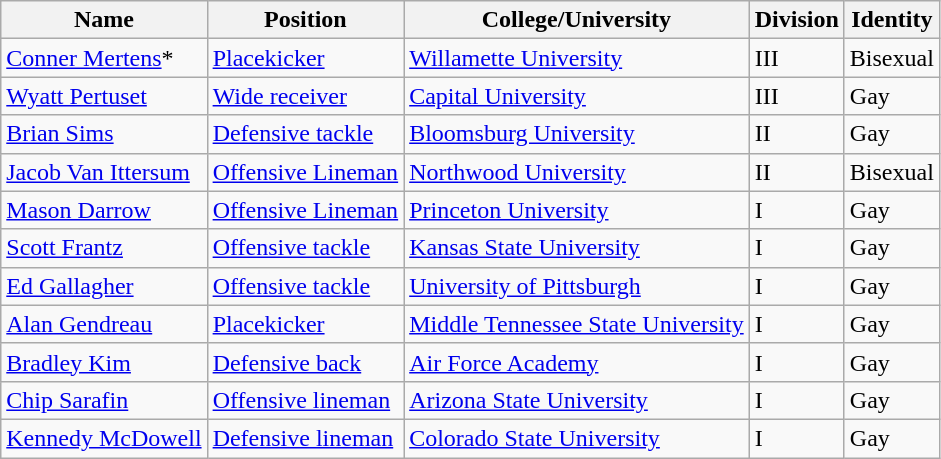<table class="wikitable sortable">
<tr>
<th>Name</th>
<th>Position</th>
<th>College/University</th>
<th>Division</th>
<th>Identity</th>
</tr>
<tr>
<td><a href='#'>Conner Mertens</a>*</td>
<td><a href='#'>Placekicker</a></td>
<td><a href='#'>Willamette University</a></td>
<td>III</td>
<td>Bisexual</td>
</tr>
<tr>
<td><a href='#'>Wyatt Pertuset</a></td>
<td><a href='#'>Wide receiver</a></td>
<td><a href='#'>Capital University</a></td>
<td>III</td>
<td>Gay</td>
</tr>
<tr>
<td><a href='#'>Brian Sims</a></td>
<td><a href='#'>Defensive tackle</a></td>
<td><a href='#'>Bloomsburg University</a></td>
<td>II</td>
<td>Gay</td>
</tr>
<tr>
<td><a href='#'>Jacob Van Ittersum</a></td>
<td><a href='#'>Offensive Lineman</a></td>
<td><a href='#'>Northwood University</a></td>
<td>II</td>
<td>Bisexual</td>
</tr>
<tr>
<td><a href='#'>Mason Darrow</a></td>
<td><a href='#'>Offensive Lineman</a></td>
<td><a href='#'>Princeton University</a></td>
<td>I</td>
<td>Gay</td>
</tr>
<tr>
<td><a href='#'>Scott Frantz</a></td>
<td><a href='#'>Offensive tackle</a></td>
<td><a href='#'>Kansas State University</a></td>
<td>I</td>
<td>Gay</td>
</tr>
<tr>
<td><a href='#'>Ed Gallagher</a></td>
<td><a href='#'>Offensive tackle</a></td>
<td><a href='#'>University of Pittsburgh</a></td>
<td>I</td>
<td>Gay</td>
</tr>
<tr>
<td><a href='#'>Alan Gendreau</a></td>
<td><a href='#'>Placekicker</a></td>
<td><a href='#'>Middle Tennessee State University</a></td>
<td>I</td>
<td>Gay</td>
</tr>
<tr>
<td><a href='#'>Bradley Kim</a></td>
<td><a href='#'>Defensive back</a></td>
<td><a href='#'>Air Force Academy</a></td>
<td>I</td>
<td>Gay</td>
</tr>
<tr>
<td><a href='#'>Chip Sarafin</a></td>
<td><a href='#'>Offensive lineman</a></td>
<td><a href='#'>Arizona State University</a></td>
<td>I</td>
<td>Gay</td>
</tr>
<tr>
<td><a href='#'>Kennedy McDowell</a></td>
<td><a href='#'>Defensive lineman</a></td>
<td><a href='#'>Colorado State University</a></td>
<td>I</td>
<td>Gay</td>
</tr>
</table>
